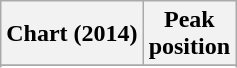<table class="wikitable sortable">
<tr>
<th>Chart (2014)</th>
<th>Peak<br>position</th>
</tr>
<tr>
</tr>
<tr>
</tr>
</table>
